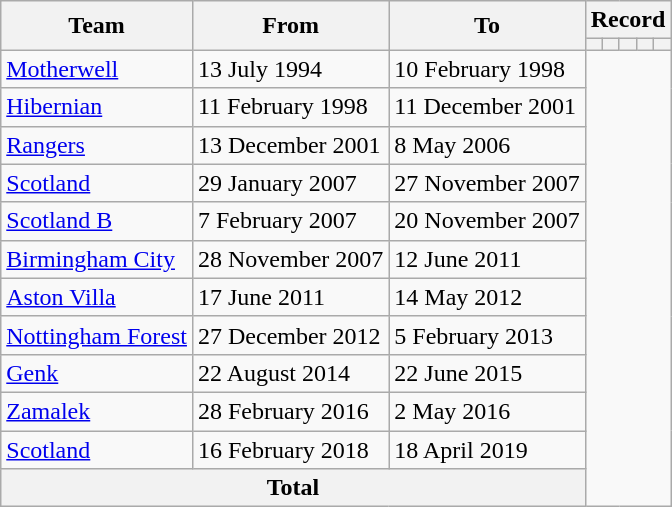<table class=wikitable style="text-align: left">
<tr>
<th rowspan=2>Team</th>
<th rowspan=2>From</th>
<th rowspan=2>To</th>
<th colspan=5>Record</th>
</tr>
<tr>
<th></th>
<th></th>
<th></th>
<th></th>
<th></th>
</tr>
<tr>
<td><a href='#'>Motherwell</a></td>
<td>13 July 1994</td>
<td>10 February 1998<br></td>
</tr>
<tr>
<td><a href='#'>Hibernian</a></td>
<td>11 February 1998</td>
<td>11 December 2001<br></td>
</tr>
<tr>
<td><a href='#'>Rangers</a></td>
<td>13 December 2001</td>
<td>8 May 2006<br></td>
</tr>
<tr>
<td><a href='#'>Scotland</a></td>
<td>29 January 2007</td>
<td>27 November 2007<br></td>
</tr>
<tr>
<td><a href='#'>Scotland B</a></td>
<td>7 February 2007</td>
<td>20 November 2007<br></td>
</tr>
<tr>
<td><a href='#'>Birmingham City</a></td>
<td>28 November 2007</td>
<td>12 June 2011<br></td>
</tr>
<tr>
<td><a href='#'>Aston Villa</a></td>
<td>17 June 2011</td>
<td>14 May 2012<br></td>
</tr>
<tr>
<td><a href='#'>Nottingham Forest</a></td>
<td>27 December 2012</td>
<td>5 February 2013<br></td>
</tr>
<tr>
<td><a href='#'>Genk</a></td>
<td>22 August 2014</td>
<td>22 June 2015<br></td>
</tr>
<tr>
<td><a href='#'>Zamalek</a></td>
<td>28 February 2016</td>
<td>2 May 2016<br></td>
</tr>
<tr>
<td><a href='#'>Scotland</a></td>
<td>16 February 2018</td>
<td>18 April 2019<br></td>
</tr>
<tr>
<th colspan=3>Total<br></th>
</tr>
</table>
